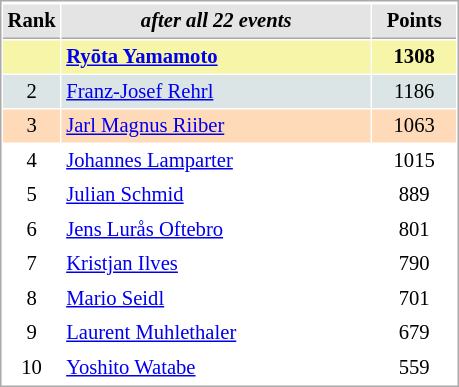<table cellspacing="1" cellpadding="3" style="border:1px solid #AAAAAA;font-size:86%">
<tr style="background-color: #E4E4E4;">
</tr>
<tr style="background-color: #E4E4E4;">
<th style="border-bottom:1px solid #AAAAAA; width: 10px;">Rank</th>
<th style="border-bottom:1px solid #AAAAAA; width: 200px;"><em>after all 22 events</em></th>
<th style="border-bottom:1px solid #AAAAAA; width: 50px;">Points</th>
</tr>
<tr style="background:#f7f6a8;">
<td align=center></td>
<td><strong> <a href='#'>Ryōta Yamamoto</a></strong></td>
<td align=center><strong>1308</strong></td>
</tr>
<tr style="background:#dce5e5;">
<td align=center>2</td>
<td> <a href='#'>Franz-Josef Rehrl</a></td>
<td align=center>1186</td>
</tr>
<tr style="background:#ffdab9;">
<td align=center>3</td>
<td> <a href='#'>Jarl Magnus Riiber</a></td>
<td align=center>1063</td>
</tr>
<tr>
<td align=center>4</td>
<td> <a href='#'>Johannes Lamparter</a></td>
<td align=center>1015</td>
</tr>
<tr>
<td align=center>5</td>
<td> <a href='#'>Julian Schmid</a></td>
<td align=center>889</td>
</tr>
<tr>
<td align=center>6</td>
<td> <a href='#'>Jens Lurås Oftebro</a></td>
<td align=center>801</td>
</tr>
<tr>
<td align=center>7</td>
<td> <a href='#'>Kristjan Ilves</a></td>
<td align=center>790</td>
</tr>
<tr>
<td align=center>8</td>
<td> <a href='#'>Mario Seidl</a></td>
<td align=center>701</td>
</tr>
<tr>
<td align=center>9</td>
<td> <a href='#'>Laurent Muhlethaler</a></td>
<td align=center>679</td>
</tr>
<tr>
<td align=center>10</td>
<td> <a href='#'>Yoshito Watabe</a></td>
<td align=center>559</td>
</tr>
</table>
